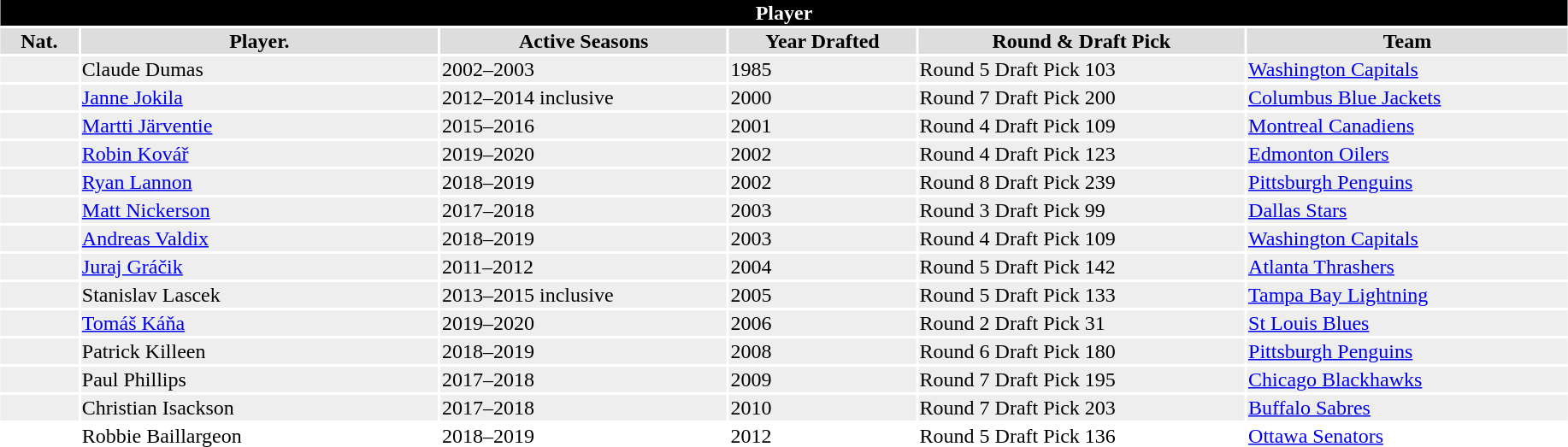<table class="toccolours"  style="width:97%; clear:both; margin:1.5em auto; text-align:center;">
<tr>
<th colspan="11" style="background:#000000; color:#FFFFFF;">Player</th>
</tr>
<tr style="background:#ddd;">
<th width=5%>Nat.</th>
<th width=23%>Player.</th>
<th !width=18%>Active Seasons</th>
<th width=12%>Year Drafted</th>
<th widith=18%>Round & Draft Pick</th>
<th widith=24%>Team</th>
</tr>
<tr style="background:#eee;">
<td></td>
<td align="left">Claude Dumas</td>
<td align=left>2002–2003</td>
<td align=left>1985</td>
<td align=left>Round 5 Draft Pick 103</td>
<td align=left><a href='#'>Washington Capitals</a></td>
</tr>
<tr style="background:#eee;">
<td></td>
<td align="left"><a href='#'>Janne Jokila</a></td>
<td align=left>2012–2014 inclusive</td>
<td align=left>2000</td>
<td align=left>Round 7 Draft Pick 200</td>
<td align=left><a href='#'>Columbus Blue Jackets</a></td>
</tr>
<tr style="background:#eee;">
<td></td>
<td align="left"><a href='#'>Martti Järventie</a></td>
<td align=left>2015–2016</td>
<td align=left>2001</td>
<td align=left>Round 4 Draft Pick 109</td>
<td align=left><a href='#'>Montreal Canadiens</a></td>
</tr>
<tr style="background:#eee;">
<td></td>
<td align="left"><a href='#'>Robin Kovář</a></td>
<td align=left>2019–2020</td>
<td align=left>2002</td>
<td align=left>Round 4 Draft Pick 123</td>
<td align=left><a href='#'>Edmonton Oilers</a></td>
</tr>
<tr style="background:#eee;">
<td></td>
<td align="left"><a href='#'>Ryan Lannon</a></td>
<td align=left>2018–2019</td>
<td align=left>2002</td>
<td align=left>Round 8 Draft Pick 239</td>
<td align=left><a href='#'>Pittsburgh Penguins</a></td>
</tr>
<tr style="background:#eee;">
<td></td>
<td align="left"><a href='#'>Matt Nickerson</a></td>
<td align=left>2017–2018</td>
<td align=left>2003</td>
<td align=left>Round 3 Draft Pick 99</td>
<td align=left><a href='#'>Dallas Stars</a></td>
</tr>
<tr style="background:#eee;">
<td></td>
<td align="left"><a href='#'>Andreas Valdix</a></td>
<td align=left>2018–2019</td>
<td align=left>2003</td>
<td align=left>Round 4 Draft Pick 109</td>
<td align=left><a href='#'>Washington Capitals</a></td>
</tr>
<tr style="background:#eee;">
<td></td>
<td align="left"><a href='#'>Juraj Gráčik</a></td>
<td align=left>2011–2012</td>
<td align=left>2004</td>
<td align=left>Round 5 Draft Pick 142</td>
<td align=left><a href='#'>Atlanta Thrashers</a></td>
</tr>
<tr style="background:#eee;">
<td></td>
<td align="left">Stanislav Lascek</td>
<td align=left>2013–2015 inclusive</td>
<td align=left>2005</td>
<td align=left>Round 5 Draft Pick 133</td>
<td align=left><a href='#'>Tampa Bay Lightning</a></td>
</tr>
<tr style="background:#eee;">
<td></td>
<td align="left"><a href='#'>Tomáš Káňa</a></td>
<td align=left>2019–2020</td>
<td align=left>2006</td>
<td align=left>Round 2 Draft Pick 31</td>
<td align=left><a href='#'>St Louis Blues</a></td>
</tr>
<tr style="background:#eee;">
<td></td>
<td align="left">Patrick Killeen</td>
<td align=left>2018–2019</td>
<td align=left>2008</td>
<td align=left>Round 6 Draft Pick 180</td>
<td align=left><a href='#'>Pittsburgh Penguins</a></td>
</tr>
<tr style="background:#eee;">
<td></td>
<td align="left">Paul Phillips</td>
<td align=left>2017–2018</td>
<td align=left>2009</td>
<td align=left>Round 7 Draft Pick 195</td>
<td align=left><a href='#'>Chicago Blackhawks</a></td>
</tr>
<tr style="background:#eee;">
<td></td>
<td align="left">Christian Isackson</td>
<td align=left>2017–2018</td>
<td align=left>2010</td>
<td align=left>Round 7 Draft Pick 203</td>
<td align=left><a href='#'>Buffalo Sabres</a></td>
</tr>
<tr ="background:#eee;">
<td></td>
<td align="left">Robbie Baillargeon</td>
<td align=left>2018–2019</td>
<td align=left>2012</td>
<td align=left>Round 5 Draft Pick 136</td>
<td align=left><a href='#'>Ottawa Senators</a></td>
</tr>
</table>
